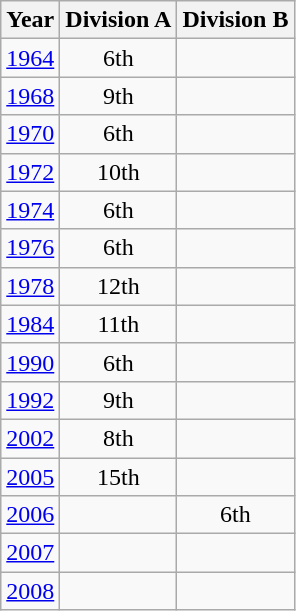<table class="wikitable" style="text-align:center">
<tr>
<th>Year</th>
<th>Division A</th>
<th>Division B</th>
</tr>
<tr>
<td><a href='#'>1964</a></td>
<td>6th</td>
<td></td>
</tr>
<tr>
<td><a href='#'>1968</a></td>
<td>9th</td>
<td></td>
</tr>
<tr>
<td><a href='#'>1970</a></td>
<td>6th</td>
<td></td>
</tr>
<tr>
<td><a href='#'>1972</a></td>
<td>10th</td>
<td></td>
</tr>
<tr>
<td><a href='#'>1974</a></td>
<td>6th</td>
<td></td>
</tr>
<tr>
<td><a href='#'>1976</a></td>
<td>6th</td>
<td></td>
</tr>
<tr>
<td><a href='#'>1978</a></td>
<td>12th</td>
<td></td>
</tr>
<tr>
<td><a href='#'>1984</a></td>
<td>11th</td>
<td></td>
</tr>
<tr>
<td><a href='#'>1990</a></td>
<td>6th</td>
<td></td>
</tr>
<tr>
<td><a href='#'>1992</a></td>
<td>9th</td>
<td></td>
</tr>
<tr>
<td><a href='#'>2002</a></td>
<td>8th</td>
<td></td>
</tr>
<tr>
<td><a href='#'>2005</a></td>
<td>15th</td>
<td></td>
</tr>
<tr>
<td><a href='#'>2006</a></td>
<td></td>
<td>6th</td>
</tr>
<tr>
<td><a href='#'>2007</a></td>
<td></td>
<td></td>
</tr>
<tr>
<td><a href='#'>2008</a></td>
<td></td>
<td></td>
</tr>
</table>
